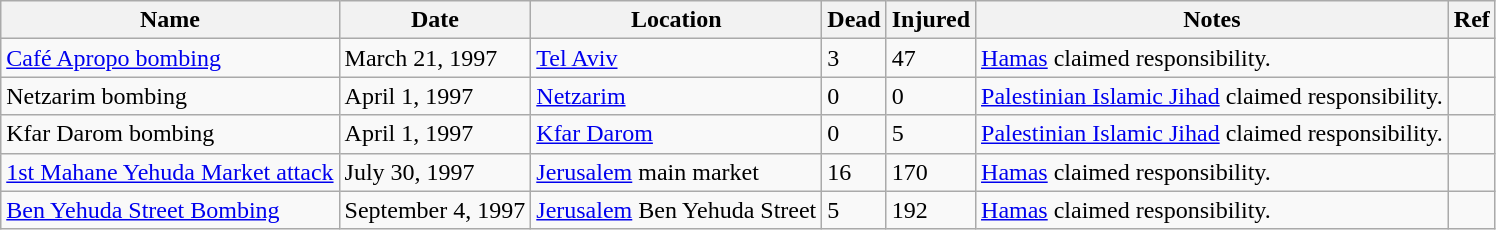<table class="wikitable">
<tr>
<th>Name</th>
<th>Date</th>
<th>Location</th>
<th>Dead</th>
<th>Injured</th>
<th>Notes</th>
<th>Ref</th>
</tr>
<tr>
<td><a href='#'>Café Apropo bombing</a></td>
<td>March 21, 1997</td>
<td><a href='#'>Tel Aviv</a></td>
<td>3</td>
<td>47</td>
<td><a href='#'>Hamas</a> claimed responsibility.</td>
<td></td>
</tr>
<tr>
<td>Netzarim bombing</td>
<td>April 1, 1997</td>
<td><a href='#'>Netzarim</a></td>
<td>0</td>
<td>0</td>
<td><a href='#'>Palestinian Islamic Jihad</a> claimed responsibility.</td>
<td></td>
</tr>
<tr>
<td>Kfar Darom bombing</td>
<td>April 1, 1997</td>
<td><a href='#'>Kfar Darom</a></td>
<td>0</td>
<td>5</td>
<td><a href='#'>Palestinian Islamic Jihad</a> claimed responsibility.</td>
<td></td>
</tr>
<tr>
<td><a href='#'>1st Mahane Yehuda Market attack</a></td>
<td>July 30, 1997</td>
<td><a href='#'>Jerusalem</a> main market</td>
<td>16</td>
<td>170</td>
<td><a href='#'>Hamas</a> claimed responsibility.</td>
<td></td>
</tr>
<tr>
<td><a href='#'>Ben Yehuda Street Bombing</a></td>
<td>September 4, 1997</td>
<td><a href='#'>Jerusalem</a> Ben Yehuda Street</td>
<td>5</td>
<td>192</td>
<td><a href='#'>Hamas</a> claimed responsibility.</td>
<td></td>
</tr>
</table>
